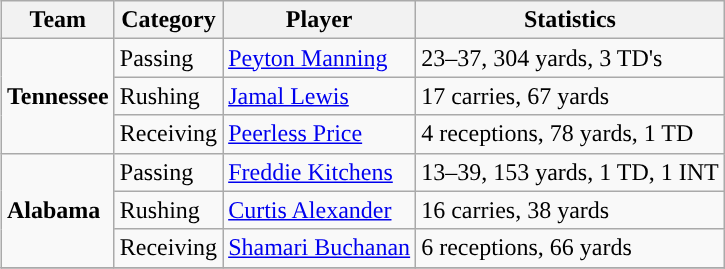<table class="wikitable" style="float: right;">
<tr>
<th>Team</th>
<th>Category</th>
<th>Player</th>
<th>Statistics</th>
</tr>
<tr>
<td rowspan=3><strong>Tennessee</strong></td>
<td>Passing</td>
<td><a href='#'>Peyton Manning</a></td>
<td>23–37, 304 yards, 3 TD's</td>
</tr>
<tr>
<td>Rushing</td>
<td><a href='#'>Jamal Lewis</a></td>
<td>17 carries, 67 yards</td>
</tr>
<tr>
<td>Receiving</td>
<td><a href='#'>Peerless Price</a></td>
<td>4 receptions, 78 yards, 1 TD</td>
</tr>
<tr>
<td rowspan=3><strong>Alabama</strong></td>
<td>Passing</td>
<td><a href='#'>Freddie Kitchens</a></td>
<td>13–39, 153 yards, 1 TD, 1 INT</td>
</tr>
<tr>
<td>Rushing</td>
<td><a href='#'>Curtis Alexander</a></td>
<td>16 carries, 38 yards</td>
</tr>
<tr>
<td>Receiving</td>
<td><a href='#'>Shamari Buchanan</a></td>
<td>6 receptions, 66 yards</td>
</tr>
<tr>
</tr>
</table>
